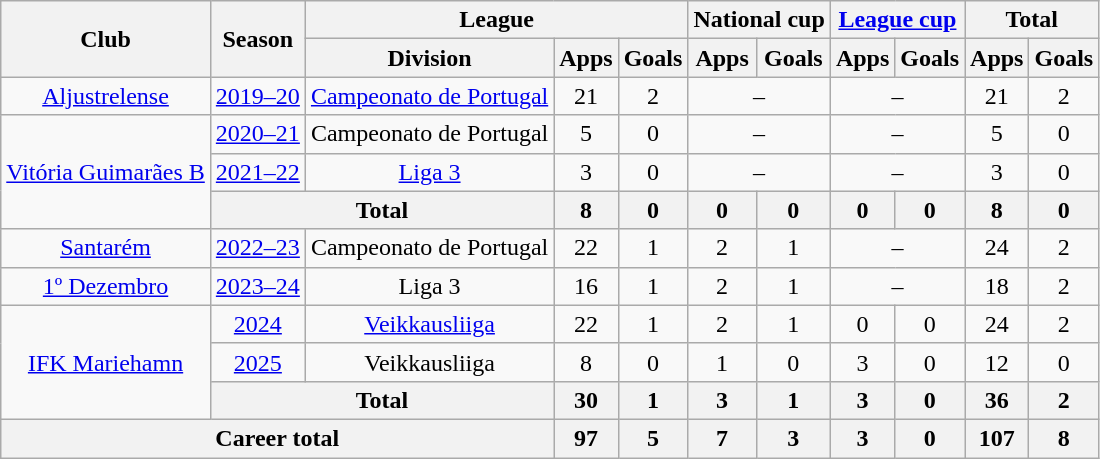<table class="wikitable" style="text-align:center">
<tr>
<th rowspan="2">Club</th>
<th rowspan="2">Season</th>
<th colspan="3">League</th>
<th colspan="2">National cup</th>
<th colspan="2"><a href='#'>League cup</a></th>
<th colspan="2">Total</th>
</tr>
<tr>
<th>Division</th>
<th>Apps</th>
<th>Goals</th>
<th>Apps</th>
<th>Goals</th>
<th>Apps</th>
<th>Goals</th>
<th>Apps</th>
<th>Goals</th>
</tr>
<tr>
<td><a href='#'>Aljustrelense</a></td>
<td><a href='#'>2019–20</a></td>
<td><a href='#'>Campeonato de Portugal</a></td>
<td>21</td>
<td>2</td>
<td colspan="2">–</td>
<td colspan="2">–</td>
<td>21</td>
<td>2</td>
</tr>
<tr>
<td rowspan="3"><a href='#'>Vitória Guimarães B</a></td>
<td><a href='#'>2020–21</a></td>
<td>Campeonato de Portugal</td>
<td>5</td>
<td>0</td>
<td colspan="2">–</td>
<td colspan="2">–</td>
<td>5</td>
<td>0</td>
</tr>
<tr>
<td><a href='#'>2021–22</a></td>
<td><a href='#'>Liga 3</a></td>
<td>3</td>
<td>0</td>
<td colspan="2">–</td>
<td colspan="2">–</td>
<td>3</td>
<td>0</td>
</tr>
<tr>
<th colspan="2">Total</th>
<th>8</th>
<th>0</th>
<th>0</th>
<th>0</th>
<th>0</th>
<th>0</th>
<th>8</th>
<th>0</th>
</tr>
<tr>
<td><a href='#'>Santarém</a></td>
<td><a href='#'>2022–23</a></td>
<td>Campeonato de Portugal</td>
<td>22</td>
<td>1</td>
<td>2</td>
<td>1</td>
<td colspan="2">–</td>
<td>24</td>
<td>2</td>
</tr>
<tr>
<td><a href='#'>1º Dezembro</a></td>
<td><a href='#'>2023–24</a></td>
<td>Liga 3</td>
<td>16</td>
<td>1</td>
<td>2</td>
<td>1</td>
<td colspan="2">–</td>
<td>18</td>
<td>2</td>
</tr>
<tr>
<td rowspan=3><a href='#'>IFK Mariehamn</a></td>
<td><a href='#'>2024</a></td>
<td><a href='#'>Veikkausliiga</a></td>
<td>22</td>
<td>1</td>
<td>2</td>
<td>1</td>
<td>0</td>
<td>0</td>
<td>24</td>
<td>2</td>
</tr>
<tr>
<td><a href='#'>2025</a></td>
<td>Veikkausliiga</td>
<td>8</td>
<td>0</td>
<td>1</td>
<td>0</td>
<td>3</td>
<td>0</td>
<td>12</td>
<td>0</td>
</tr>
<tr>
<th colspan=2>Total</th>
<th>30</th>
<th>1</th>
<th>3</th>
<th>1</th>
<th>3</th>
<th>0</th>
<th>36</th>
<th>2</th>
</tr>
<tr>
<th colspan="3">Career total</th>
<th>97</th>
<th>5</th>
<th>7</th>
<th>3</th>
<th>3</th>
<th>0</th>
<th>107</th>
<th>8</th>
</tr>
</table>
